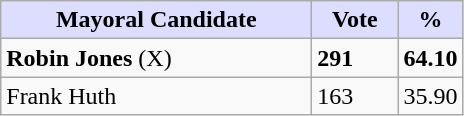<table class="wikitable">
<tr>
<th style="background:#ddf; width:200px;">Mayoral Candidate</th>
<th style="background:#ddf; width:50px;">Vote</th>
<th style="background:#ddf; width:30px;">%</th>
</tr>
<tr>
<td><strong>Robin Jones</strong> (X)</td>
<td><strong>291</strong></td>
<td><strong>64.10</strong></td>
</tr>
<tr>
<td>Frank Huth</td>
<td>163</td>
<td>35.90</td>
</tr>
</table>
